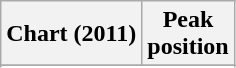<table class="wikitable sortable plainrowheaders" style="text-align:center">
<tr>
<th scope="col">Chart (2011)</th>
<th scope="col">Peak<br>position</th>
</tr>
<tr>
</tr>
<tr>
</tr>
<tr>
</tr>
</table>
